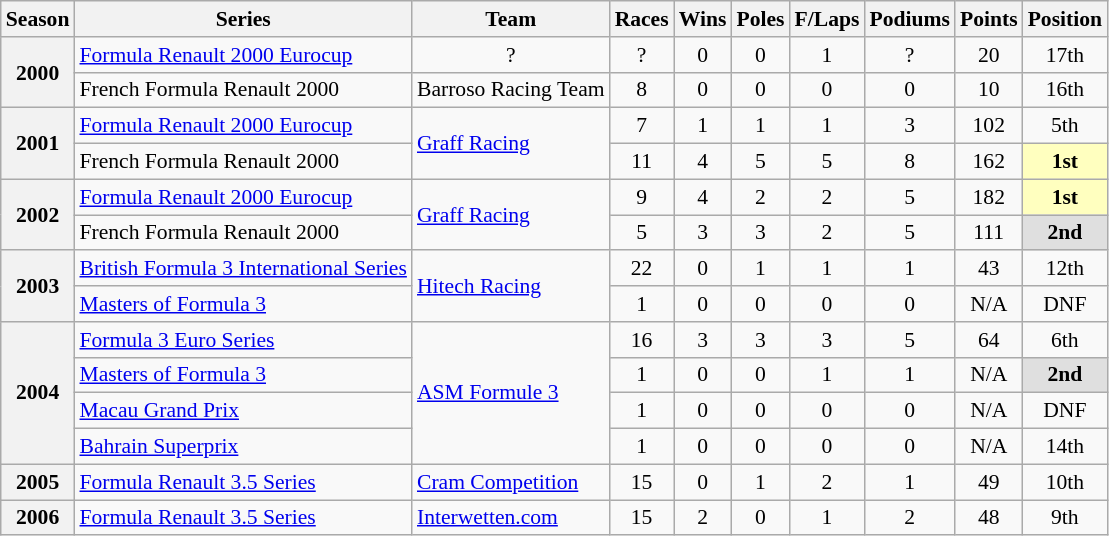<table class="wikitable" style="font-size: 90%; text-align: center;">
<tr>
<th>Season</th>
<th>Series</th>
<th>Team</th>
<th>Races</th>
<th>Wins</th>
<th>Poles</th>
<th>F/Laps</th>
<th>Podiums</th>
<th>Points</th>
<th>Position</th>
</tr>
<tr>
<th rowspan=2>2000</th>
<td align=left><a href='#'>Formula Renault 2000 Eurocup</a></td>
<td>?</td>
<td>?</td>
<td>0</td>
<td>0</td>
<td>1</td>
<td>?</td>
<td>20</td>
<td>17th</td>
</tr>
<tr>
<td align=left>French Formula Renault 2000</td>
<td align=left>Barroso Racing Team</td>
<td>8</td>
<td>0</td>
<td>0</td>
<td>0</td>
<td>0</td>
<td>10</td>
<td>16th</td>
</tr>
<tr>
<th rowspan=2>2001</th>
<td align=left><a href='#'>Formula Renault 2000 Eurocup</a></td>
<td rowspan=2 align=left><a href='#'>Graff Racing</a></td>
<td>7</td>
<td>1</td>
<td>1</td>
<td>1</td>
<td>3</td>
<td>102</td>
<td>5th</td>
</tr>
<tr>
<td align=left>French Formula Renault 2000</td>
<td>11</td>
<td>4</td>
<td>5</td>
<td>5</td>
<td>8</td>
<td>162</td>
<td style="background:#FFFFBF;"><strong>1st</strong></td>
</tr>
<tr>
<th rowspan=2>2002</th>
<td align=left><a href='#'>Formula Renault 2000 Eurocup</a></td>
<td rowspan=2 align=left><a href='#'>Graff Racing</a></td>
<td>9</td>
<td>4</td>
<td>2</td>
<td>2</td>
<td>5</td>
<td>182</td>
<td style="background:#FFFFBF;"><strong>1st</strong></td>
</tr>
<tr>
<td align=left>French Formula Renault 2000</td>
<td>5</td>
<td>3</td>
<td>3</td>
<td>2</td>
<td>5</td>
<td>111</td>
<td style="background:#DFDFDF;"><strong>2nd</strong></td>
</tr>
<tr>
<th rowspan=2>2003</th>
<td align=left><a href='#'>British Formula 3 International Series</a></td>
<td rowspan=2 align=left><a href='#'>Hitech Racing</a></td>
<td>22</td>
<td>0</td>
<td>1</td>
<td>1</td>
<td>1</td>
<td>43</td>
<td>12th</td>
</tr>
<tr>
<td align=left><a href='#'>Masters of Formula 3</a></td>
<td>1</td>
<td>0</td>
<td>0</td>
<td>0</td>
<td>0</td>
<td>N/A</td>
<td>DNF</td>
</tr>
<tr>
<th rowspan=4>2004</th>
<td align=left><a href='#'>Formula 3 Euro Series</a></td>
<td rowspan=4 align=left><a href='#'>ASM Formule 3</a></td>
<td>16</td>
<td>3</td>
<td>3</td>
<td>3</td>
<td>5</td>
<td>64</td>
<td>6th</td>
</tr>
<tr>
<td align=left><a href='#'>Masters of Formula 3</a></td>
<td>1</td>
<td>0</td>
<td>0</td>
<td>1</td>
<td>1</td>
<td>N/A</td>
<td style="background:#DFDFDF;"><strong>2nd</strong></td>
</tr>
<tr>
<td align=left><a href='#'>Macau Grand Prix</a></td>
<td>1</td>
<td>0</td>
<td>0</td>
<td>0</td>
<td>0</td>
<td>N/A</td>
<td>DNF</td>
</tr>
<tr>
<td align=left><a href='#'>Bahrain Superprix</a></td>
<td>1</td>
<td>0</td>
<td>0</td>
<td>0</td>
<td>0</td>
<td>N/A</td>
<td>14th</td>
</tr>
<tr>
<th>2005</th>
<td align=left><a href='#'>Formula Renault 3.5 Series</a></td>
<td align=left><a href='#'>Cram Competition</a></td>
<td>15</td>
<td>0</td>
<td>1</td>
<td>2</td>
<td>1</td>
<td>49</td>
<td>10th</td>
</tr>
<tr>
<th>2006</th>
<td align=left><a href='#'>Formula Renault 3.5 Series</a></td>
<td align=left><a href='#'>Interwetten.com</a></td>
<td>15</td>
<td>2</td>
<td>0</td>
<td>1</td>
<td>2</td>
<td>48</td>
<td>9th</td>
</tr>
</table>
